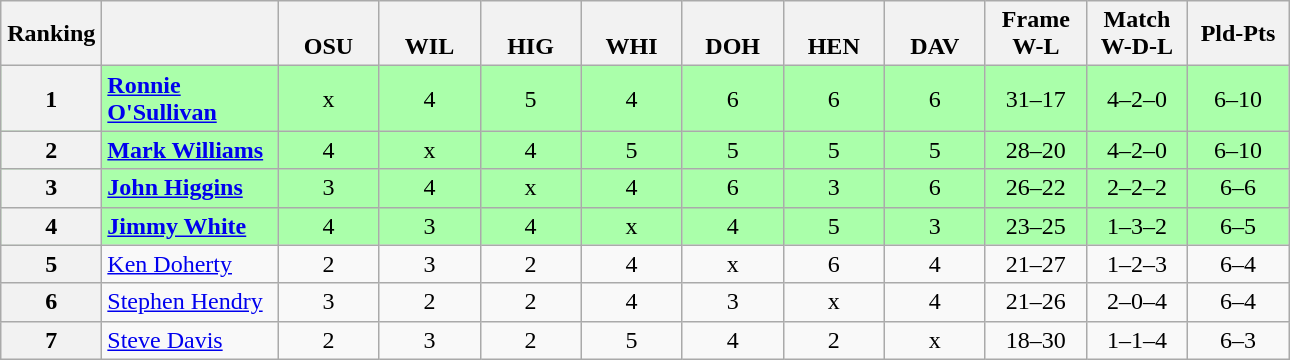<table class="wikitable" style="text-align:center">
<tr>
<th width=60>Ranking</th>
<th class="unsortable" width=110></th>
<th width=60><br> OSU</th>
<th width=60><br> WIL</th>
<th width=60><br> HIG</th>
<th width=60><br> WHI</th>
<th width=60><br> DOH</th>
<th width=60><br> HEN</th>
<th width=60><br> DAV</th>
<th width=60>Frame<br>W-L</th>
<th width=60>Match<br>W-D-L</th>
<th width=60>Pld-Pts</th>
</tr>
<tr style="background:#aaffaa;">
<th>1</th>
<td align="left"><strong><a href='#'>Ronnie O'Sullivan</a></strong></td>
<td>x</td>
<td>4</td>
<td>5</td>
<td>4</td>
<td>6</td>
<td>6</td>
<td>6</td>
<td>31–17</td>
<td>4–2–0</td>
<td>6–10</td>
</tr>
<tr style="background:#aaffaa;">
<th>2</th>
<td align="left"><strong><a href='#'>Mark Williams</a></strong></td>
<td>4</td>
<td>x</td>
<td>4</td>
<td>5</td>
<td>5</td>
<td>5</td>
<td>5</td>
<td>28–20</td>
<td>4–2–0</td>
<td>6–10</td>
</tr>
<tr style="background:#aaffaa;">
<th>3</th>
<td align="left"><strong><a href='#'>John Higgins</a></strong></td>
<td>3</td>
<td>4</td>
<td>x</td>
<td>4</td>
<td>6</td>
<td>3</td>
<td>6</td>
<td>26–22</td>
<td>2–2–2</td>
<td>6–6</td>
</tr>
<tr style="background:#aaffaa;">
<th>4</th>
<td align="left"><strong><a href='#'>Jimmy White</a></strong></td>
<td>4</td>
<td>3</td>
<td>4</td>
<td>x</td>
<td>4</td>
<td>5</td>
<td>3</td>
<td>23–25</td>
<td>1–3–2</td>
<td>6–5</td>
</tr>
<tr>
<th>5</th>
<td align="left"><a href='#'>Ken Doherty</a></td>
<td>2</td>
<td>3</td>
<td>2</td>
<td>4</td>
<td>x</td>
<td>6</td>
<td>4</td>
<td>21–27</td>
<td>1–2–3</td>
<td>6–4</td>
</tr>
<tr>
<th>6</th>
<td align="left"><a href='#'>Stephen Hendry</a></td>
<td>3</td>
<td>2</td>
<td>2</td>
<td>4</td>
<td>3</td>
<td>x</td>
<td>4</td>
<td>21–26</td>
<td>2–0–4</td>
<td>6–4</td>
</tr>
<tr>
<th>7</th>
<td align="left"><a href='#'>Steve Davis</a></td>
<td>2</td>
<td>3</td>
<td>2</td>
<td>5</td>
<td>4</td>
<td>2</td>
<td>x</td>
<td>18–30</td>
<td>1–1–4</td>
<td>6–3</td>
</tr>
</table>
